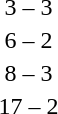<table style="text-align:center">
<tr>
<th width=200></th>
<th width=100></th>
<th width=200></th>
</tr>
<tr>
<td align=right><strong></strong></td>
<td>3 – 3</td>
<td align=left><strong></strong></td>
</tr>
<tr>
<td align=right><strong></strong></td>
<td>6 – 2</td>
<td align=left></td>
</tr>
<tr>
<td align=right><strong></strong></td>
<td>8 – 3</td>
<td align=left></td>
</tr>
<tr>
<td align=right><strong></strong></td>
<td>17 – 2</td>
<td align=left></td>
</tr>
</table>
